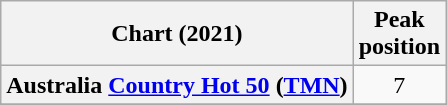<table class="wikitable sortable plainrowheaders" style="text-align:center">
<tr>
<th scope="col">Chart (2021)</th>
<th scope="col">Peak<br>position</th>
</tr>
<tr>
<th scope="row">Australia <a href='#'>Country Hot 50</a> (<a href='#'>TMN</a>)</th>
<td>7</td>
</tr>
<tr>
</tr>
<tr>
</tr>
<tr>
</tr>
<tr>
</tr>
<tr>
</tr>
</table>
